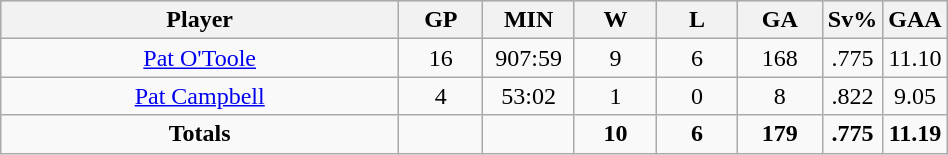<table class="wikitable sortable" width="50%">
<tr align="center"  bgcolor="#dddddd">
<th width="50%">Player</th>
<th width="10%">GP</th>
<th width="10%">MIN</th>
<th width="10%">W</th>
<th width="10%">L</th>
<th width="10%">GA</th>
<th width="10%">Sv%</th>
<th width="10%">GAA</th>
</tr>
<tr align=center>
<td><a href='#'>Pat O'Toole</a></td>
<td>16</td>
<td>907:59</td>
<td>9</td>
<td>6</td>
<td>168</td>
<td>.775</td>
<td>11.10</td>
</tr>
<tr align=center>
<td><a href='#'>Pat Campbell</a></td>
<td>4</td>
<td>53:02</td>
<td>1</td>
<td>0</td>
<td>8</td>
<td>.822</td>
<td>9.05</td>
</tr>
<tr align=center>
<td><strong>Totals</strong></td>
<td></td>
<td></td>
<td><strong>10</strong></td>
<td><strong>6</strong></td>
<td><strong> 179</strong></td>
<td><strong> .775</strong></td>
<td><strong> 11.19</strong></td>
</tr>
</table>
